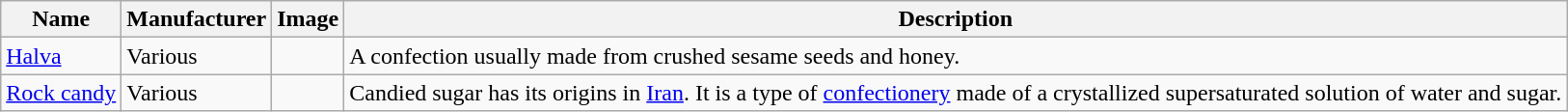<table class="wikitable sortable">
<tr>
<th>Name</th>
<th>Manufacturer</th>
<th class="unsortable">Image</th>
<th>Description</th>
</tr>
<tr>
<td><a href='#'>Halva</a></td>
<td>Various</td>
<td></td>
<td>A confection usually made from crushed sesame seeds and honey.</td>
</tr>
<tr>
<td><a href='#'>Rock candy</a></td>
<td>Various</td>
<td></td>
<td>Candied sugar has its origins in <a href='#'>Iran</a>. It is a type of <a href='#'>confectionery</a> made of a crystallized supersaturated solution of water and sugar.</td>
</tr>
</table>
